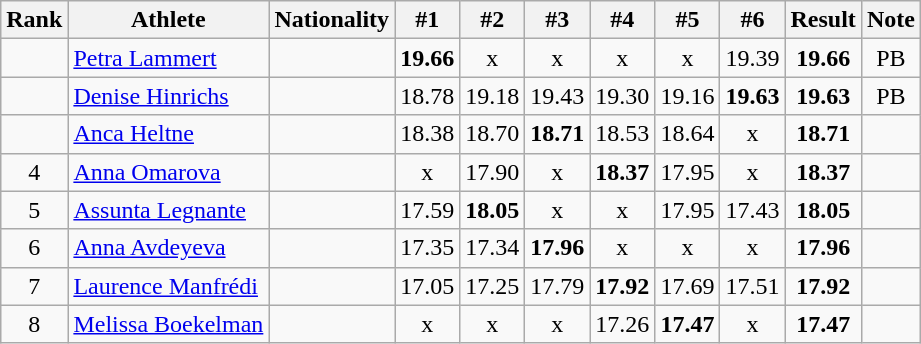<table class="wikitable sortable" style="text-align:center">
<tr>
<th>Rank</th>
<th>Athlete</th>
<th>Nationality</th>
<th>#1</th>
<th>#2</th>
<th>#3</th>
<th>#4</th>
<th>#5</th>
<th>#6</th>
<th>Result</th>
<th>Note</th>
</tr>
<tr>
<td></td>
<td align=left><a href='#'>Petra Lammert</a></td>
<td align=left></td>
<td><strong>19.66</strong></td>
<td>x</td>
<td>x</td>
<td>x</td>
<td>x</td>
<td>19.39</td>
<td><strong>19.66</strong></td>
<td>PB</td>
</tr>
<tr>
<td></td>
<td align=left><a href='#'>Denise Hinrichs</a></td>
<td align=left></td>
<td>18.78</td>
<td>19.18</td>
<td>19.43</td>
<td>19.30</td>
<td>19.16</td>
<td><strong>19.63</strong></td>
<td><strong>19.63</strong></td>
<td>PB</td>
</tr>
<tr>
<td></td>
<td align=left><a href='#'>Anca Heltne</a></td>
<td align=left></td>
<td>18.38</td>
<td>18.70</td>
<td><strong>18.71</strong></td>
<td>18.53</td>
<td>18.64</td>
<td>x</td>
<td><strong>18.71</strong></td>
<td></td>
</tr>
<tr>
<td>4</td>
<td align=left><a href='#'>Anna Omarova</a></td>
<td align=left></td>
<td>x</td>
<td>17.90</td>
<td>x</td>
<td><strong>18.37</strong></td>
<td>17.95</td>
<td>x</td>
<td><strong>18.37</strong></td>
<td></td>
</tr>
<tr>
<td>5</td>
<td align=left><a href='#'>Assunta Legnante</a></td>
<td align=left></td>
<td>17.59</td>
<td><strong>18.05</strong></td>
<td>x</td>
<td>x</td>
<td>17.95</td>
<td>17.43</td>
<td><strong>18.05</strong></td>
<td></td>
</tr>
<tr>
<td>6</td>
<td align=left><a href='#'>Anna Avdeyeva</a></td>
<td align=left></td>
<td>17.35</td>
<td>17.34</td>
<td><strong>17.96</strong></td>
<td>x</td>
<td>x</td>
<td>x</td>
<td><strong>17.96</strong></td>
<td></td>
</tr>
<tr>
<td>7</td>
<td align=left><a href='#'>Laurence Manfrédi</a></td>
<td align=left></td>
<td>17.05</td>
<td>17.25</td>
<td>17.79</td>
<td><strong>17.92</strong></td>
<td>17.69</td>
<td>17.51</td>
<td><strong>17.92</strong></td>
<td></td>
</tr>
<tr>
<td>8</td>
<td align=left><a href='#'>Melissa Boekelman</a></td>
<td align=left></td>
<td>x</td>
<td>x</td>
<td>x</td>
<td>17.26</td>
<td><strong>17.47</strong></td>
<td>x</td>
<td><strong>17.47</strong></td>
<td></td>
</tr>
</table>
